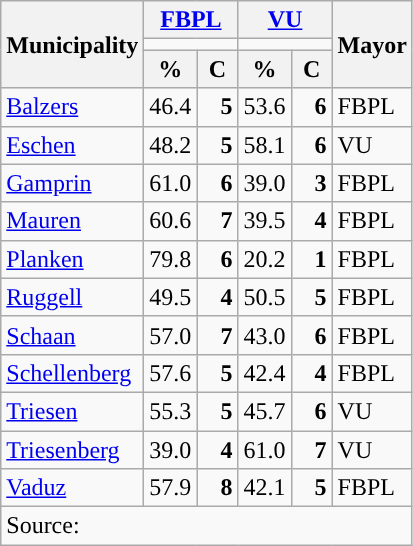<table class="wikitable">
<tr>
<th rowspan="3">Municipality</th>
<th colspan="2"><a href='#'>FBPL</a></th>
<th colspan="2"><a href='#'>VU</a></th>
<th rowspan="3" colspan="2">Mayor</th>
</tr>
<tr>
<td colspan="2"></td>
<td colspan="2"></td>
</tr>
<tr>
<th width=25>%</th>
<th width=20>C</th>
<th width=25>%</th>
<th width=20>C</th>
</tr>
<tr>
<td><a href='#'>Balzers</a></td>
<td style="text-align: right;">46.4</td>
<td style="text-align: right; font-weight: bold;">5</td>
<td style="text-align: right;">53.6</td>
<td style="text-align: right; font-weight: bold;">6</td>
<td>FBPL</td>
</tr>
<tr>
<td><a href='#'>Eschen</a></td>
<td style="text-align: right;">48.2</td>
<td style="text-align: right; font-weight: bold;">5</td>
<td style="text-align: right;">58.1</td>
<td style="text-align: right; font-weight: bold;">6</td>
<td>VU</td>
</tr>
<tr>
<td><a href='#'>Gamprin</a></td>
<td style="text-align: right;">61.0</td>
<td style="text-align: right; font-weight: bold;">6</td>
<td style="text-align: right;">39.0</td>
<td style="text-align: right; font-weight: bold;">3</td>
<td>FBPL</td>
</tr>
<tr>
<td><a href='#'>Mauren</a></td>
<td style="text-align: right;">60.6</td>
<td style="text-align: right; font-weight: bold;">7</td>
<td style="text-align: right;">39.5</td>
<td style="text-align: right; font-weight: bold;">4</td>
<td>FBPL</td>
</tr>
<tr>
<td><a href='#'>Planken</a></td>
<td style="text-align: right;">79.8</td>
<td style="text-align: right; font-weight: bold;">6</td>
<td style="text-align: right;">20.2</td>
<td style="text-align: right; font-weight: bold;">1</td>
<td>FBPL</td>
</tr>
<tr>
<td><a href='#'>Ruggell</a></td>
<td style="text-align: right;">49.5</td>
<td style="text-align: right; font-weight: bold;">4</td>
<td style="text-align: right;">50.5</td>
<td style="text-align: right; font-weight: bold;">5</td>
<td>FBPL</td>
</tr>
<tr>
<td><a href='#'>Schaan</a></td>
<td style="text-align: right;">57.0</td>
<td style="text-align: right; font-weight: bold;">7</td>
<td style="text-align: right;">43.0</td>
<td style="text-align: right; font-weight: bold;">6</td>
<td>FBPL</td>
</tr>
<tr>
<td><a href='#'>Schellenberg</a></td>
<td style="text-align: right;">57.6</td>
<td style="text-align: right; font-weight: bold;">5</td>
<td style="text-align: right;">42.4</td>
<td style="text-align: right; font-weight: bold;">4</td>
<td>FBPL</td>
</tr>
<tr>
<td><a href='#'>Triesen</a></td>
<td style="text-align: right;">55.3</td>
<td style="text-align: right; font-weight: bold;">5</td>
<td style="text-align: right;">45.7</td>
<td style="text-align: right; font-weight: bold;">6</td>
<td>VU</td>
</tr>
<tr>
<td><a href='#'>Triesenberg</a></td>
<td style="text-align: right;">39.0</td>
<td style="text-align: right; font-weight: bold;">4</td>
<td style="text-align: right;">61.0</td>
<td style="text-align: right; font-weight: bold;">7</td>
<td>VU</td>
</tr>
<tr>
<td><a href='#'>Vaduz</a></td>
<td style="text-align: right;">57.9</td>
<td style="text-align: right; font-weight: bold;">8</td>
<td style="text-align: right;">42.1</td>
<td style="text-align: right; font-weight: bold;">5</td>
<td>FBPL</td>
</tr>
<tr>
<td align=left colspan=12>Source: </td>
</tr>
</table>
